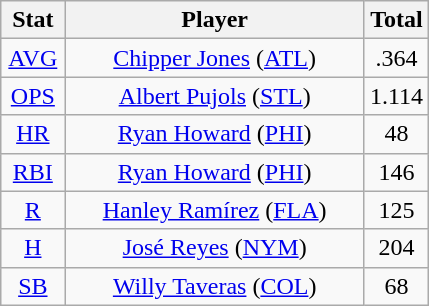<table class="wikitable" style="text-align:center;">
<tr>
<th style="width:15%">Stat</th>
<th>Player</th>
<th style="width:15%">Total</th>
</tr>
<tr>
<td><a href='#'>AVG</a></td>
<td><a href='#'>Chipper Jones</a> (<a href='#'>ATL</a>)</td>
<td>.364</td>
</tr>
<tr>
<td><a href='#'>OPS</a></td>
<td><a href='#'>Albert Pujols</a> (<a href='#'>STL</a>)</td>
<td>1.114</td>
</tr>
<tr>
<td><a href='#'>HR</a></td>
<td><a href='#'>Ryan Howard</a> (<a href='#'>PHI</a>)</td>
<td>48</td>
</tr>
<tr>
<td><a href='#'>RBI</a></td>
<td><a href='#'>Ryan Howard</a> (<a href='#'>PHI</a>)</td>
<td>146</td>
</tr>
<tr>
<td><a href='#'>R</a></td>
<td><a href='#'>Hanley Ramírez</a> (<a href='#'>FLA</a>)</td>
<td>125</td>
</tr>
<tr>
<td><a href='#'>H</a></td>
<td><a href='#'>José Reyes</a> (<a href='#'>NYM</a>)</td>
<td>204</td>
</tr>
<tr>
<td><a href='#'>SB</a></td>
<td><a href='#'>Willy Taveras</a> (<a href='#'>COL</a>)</td>
<td>68</td>
</tr>
</table>
